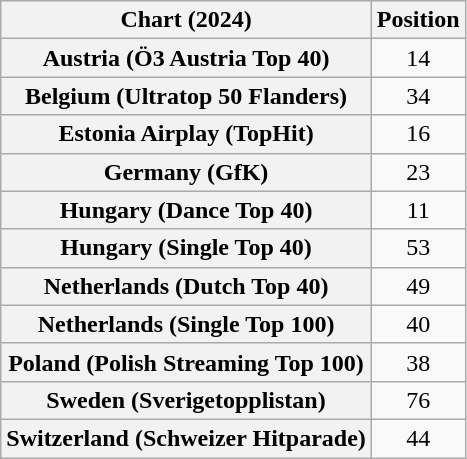<table class="wikitable sortable plainrowheaders" style="text-align:center">
<tr>
<th scope="col">Chart (2024)</th>
<th scope="col">Position</th>
</tr>
<tr>
<th scope="row">Austria (Ö3 Austria Top 40)</th>
<td>14</td>
</tr>
<tr>
<th scope="row">Belgium (Ultratop 50 Flanders)</th>
<td>34</td>
</tr>
<tr>
<th scope="row">Estonia Airplay (TopHit)</th>
<td>16</td>
</tr>
<tr>
<th scope="row">Germany (GfK)</th>
<td>23</td>
</tr>
<tr>
<th scope="row">Hungary (Dance Top 40)</th>
<td>11</td>
</tr>
<tr>
<th scope="row">Hungary (Single Top 40)</th>
<td>53</td>
</tr>
<tr>
<th scope="row">Netherlands (Dutch Top 40)</th>
<td>49</td>
</tr>
<tr>
<th scope="row">Netherlands (Single Top 100)</th>
<td>40</td>
</tr>
<tr>
<th scope="row">Poland (Polish Streaming Top 100)</th>
<td>38</td>
</tr>
<tr>
<th scope="row">Sweden (Sverigetopplistan)</th>
<td>76</td>
</tr>
<tr>
<th scope="row">Switzerland (Schweizer Hitparade)</th>
<td>44</td>
</tr>
</table>
